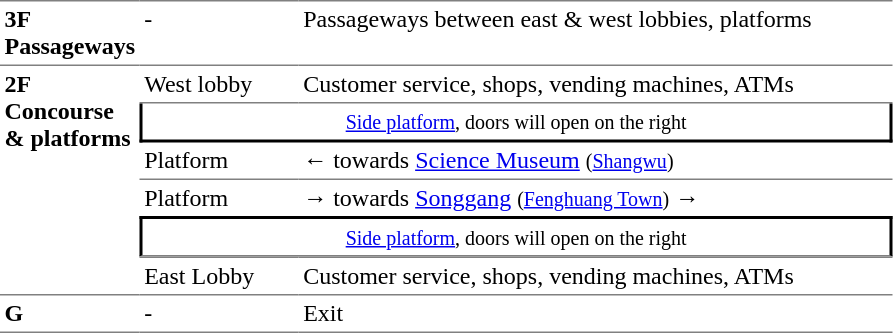<table table border=0 cellspacing=0 cellpadding=3>
<tr>
<td style="border-top:solid 1px gray;" width=50 valign=top><strong>3F<br>Passageways</strong></td>
<td style="border-top:solid 1px gray;" width=100 valign=top>-</td>
<td style="border-top:solid 1px gray;" width=390 valign=top>Passageways between east & west lobbies, platforms</td>
</tr>
<tr>
<td style="border-bottom:solid 1px gray; border-top:solid 1px gray;" valign=top width=50 rowspan=6><strong>2F<br>Concourse & platforms</strong></td>
<td style="border-bottom:solid 1px gray; border-top:solid 1px gray;" valign=top width=100>West lobby</td>
<td style="border-bottom:solid 1px gray; border-top:solid 1px gray;" valign=top width=390>Customer service, shops, vending machines, ATMs</td>
</tr>
<tr>
<td style="border-right:solid 2px black;border-left:solid 2px black;border-bottom:solid 2px black;text-align:center;" colspan=2><small><a href='#'>Side platform</a>, doors will open on the right</small></td>
</tr>
<tr>
<td style="border-bottom:solid 1px gray;" width=100>Platform</td>
<td style="border-bottom:solid 1px gray;" width=390>←  towards <a href='#'>Science Museum</a> <small>(<a href='#'>Shangwu</a>)</small></td>
</tr>
<tr>
<td>Platform</td>
<td><span>→</span>  towards <a href='#'>Songgang</a> <small>(<a href='#'>Fenghuang Town</a>)</small> →</td>
</tr>
<tr>
<td style="border-top:solid 2px black;border-right:solid 2px black;border-left:solid 2px black;border-bottom:solid 1px gray;text-align:center;" colspan=2><small><a href='#'>Side platform</a>, doors will open on the right</small></td>
</tr>
<tr>
<td style="border-bottom:solid 1px gray; border-top:solid 1px gray;" valign=top width=100>East Lobby</td>
<td style="border-bottom:solid 1px gray; border-top:solid 1px gray;" valign=top width=390>Customer service, shops, vending machines, ATMs</td>
</tr>
<tr>
<td style="border-bottom:solid 1px gray;" width=50 valign=top><strong>G</strong></td>
<td style="border-bottom:solid 1px gray;" width=100 valign=top>-</td>
<td style="border-bottom:solid 1px gray;" width=390 valign=top>Exit</td>
</tr>
</table>
